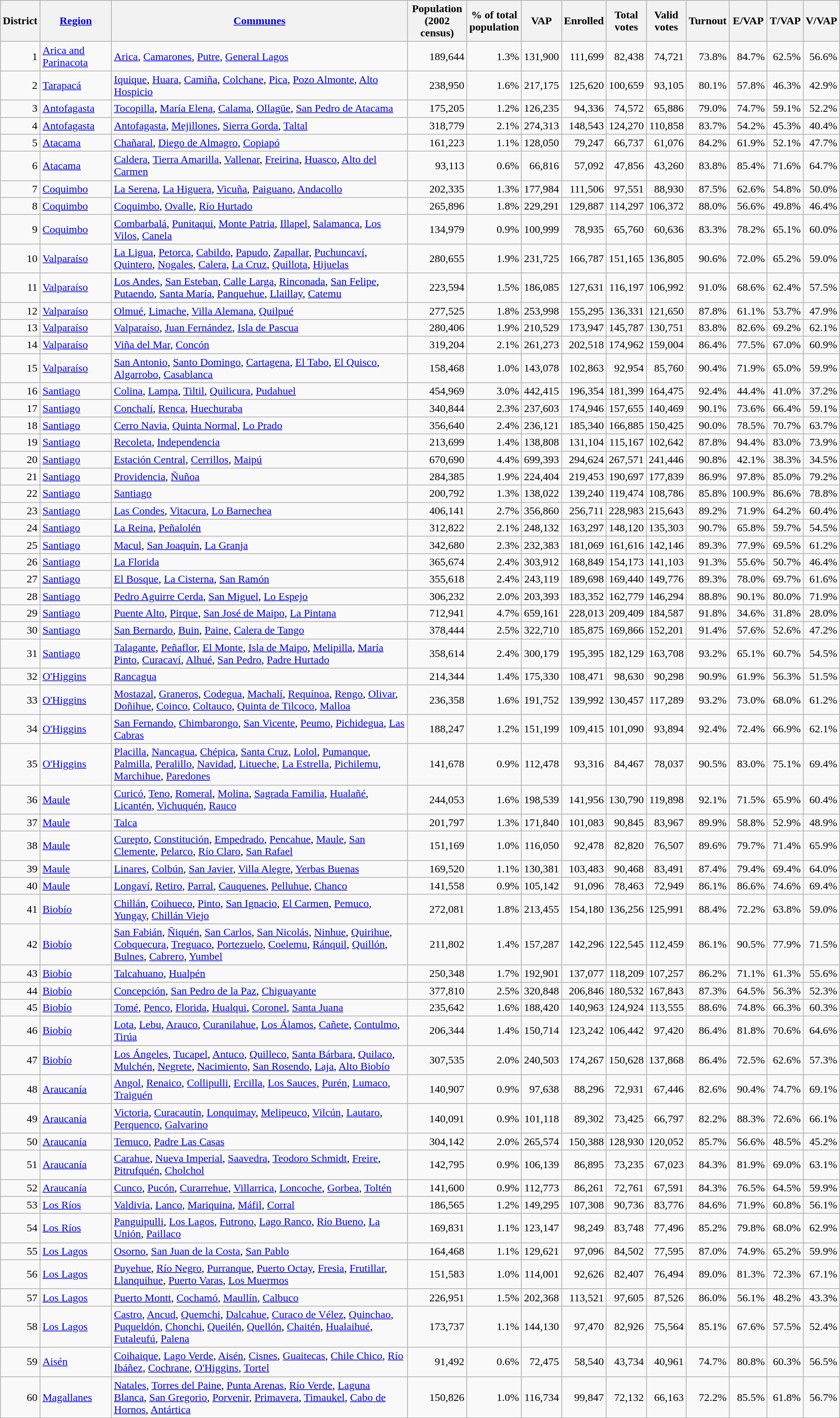<table class="wikitable sortable mw-collapsible mw-collapsed" style="text-align:right">
<tr>
<th>District</th>
<th><a href='#'>Region</a></th>
<th><a href='#'>Communes</a></th>
<th>Population<br>(2002 census)</th>
<th>% of total<br>population</th>
<th>VAP</th>
<th>Enrolled</th>
<th>Total<br>votes</th>
<th>Valid<br>votes</th>
<th>Turnout</th>
<th>E/VAP</th>
<th>T/VAP</th>
<th>V/VAP</th>
</tr>
<tr>
<td>1</td>
<td align="left"><a href='#'>Arica and Parinacota</a></td>
<td align="left"><a href='#'>Arica</a>, <a href='#'>Camarones</a>, <a href='#'>Putre</a>, <a href='#'>General Lagos</a></td>
<td>189,644</td>
<td>1.3%</td>
<td>131,900</td>
<td>111,699</td>
<td>82,438</td>
<td>74,721</td>
<td>73.8%</td>
<td>84.7%</td>
<td>62.5%</td>
<td>56.6%</td>
</tr>
<tr>
<td>2</td>
<td align="left"><a href='#'>Tarapacá</a></td>
<td align="left"><a href='#'>Iquique</a>, <a href='#'>Huara</a>, <a href='#'>Camiña</a>, <a href='#'>Colchane</a>, <a href='#'>Pica</a>, <a href='#'>Pozo Almonte</a>, <a href='#'>Alto Hospicio</a></td>
<td>238,950</td>
<td>1.6%</td>
<td>217,175</td>
<td>125,620</td>
<td>100,659</td>
<td>93,105</td>
<td>80.1%</td>
<td>57.8%</td>
<td>46.3%</td>
<td>42.9%</td>
</tr>
<tr>
<td>3</td>
<td align="left"><a href='#'>Antofagasta</a></td>
<td align="left"><a href='#'>Tocopilla</a>, <a href='#'>María Elena</a>, <a href='#'>Calama</a>, <a href='#'>Ollagüe</a>, <a href='#'>San Pedro de Atacama</a></td>
<td>175,205</td>
<td>1.2%</td>
<td>126,235</td>
<td>94,336</td>
<td>74,572</td>
<td>65,886</td>
<td>79.0%</td>
<td>74.7%</td>
<td>59.1%</td>
<td>52.2%</td>
</tr>
<tr>
<td>4</td>
<td align="left"><a href='#'>Antofagasta</a></td>
<td align="left"><a href='#'>Antofagasta</a>, <a href='#'>Mejillones</a>, <a href='#'>Sierra Gorda</a>, <a href='#'>Taltal</a></td>
<td>318,779</td>
<td>2.1%</td>
<td>274,313</td>
<td>148,543</td>
<td>124,270</td>
<td>110,858</td>
<td>83.7%</td>
<td>54.2%</td>
<td>45.3%</td>
<td>40.4%</td>
</tr>
<tr>
<td>5</td>
<td align="left"><a href='#'>Atacama</a></td>
<td align="left"><a href='#'>Chañaral</a>, <a href='#'>Diego de Almagro</a>, <a href='#'>Copiapó</a></td>
<td>161,223</td>
<td>1.1%</td>
<td>128,050</td>
<td>79,247</td>
<td>66,737</td>
<td>61,076</td>
<td>84.2%</td>
<td>61.9%</td>
<td>52.1%</td>
<td>47.7%</td>
</tr>
<tr>
<td>6</td>
<td align="left"><a href='#'>Atacama</a></td>
<td align="left"><a href='#'>Caldera</a>, <a href='#'>Tierra Amarilla</a>, <a href='#'>Vallenar</a>, <a href='#'>Freirina</a>, <a href='#'>Huasco</a>, <a href='#'>Alto del Carmen</a></td>
<td>93,113</td>
<td>0.6%</td>
<td>66,816</td>
<td>57,092</td>
<td>47,856</td>
<td>43,260</td>
<td>83.8%</td>
<td>85.4%</td>
<td>71.6%</td>
<td>64.7%</td>
</tr>
<tr>
<td>7</td>
<td align="left"><a href='#'>Coquimbo</a></td>
<td align="left"><a href='#'>La Serena</a>, <a href='#'>La Higuera</a>, <a href='#'>Vicuña</a>, <a href='#'>Paiguano</a>, <a href='#'>Andacollo</a></td>
<td>202,335</td>
<td>1.3%</td>
<td>177,984</td>
<td>111,506</td>
<td>97,551</td>
<td>88,930</td>
<td>87.5%</td>
<td>62.6%</td>
<td>54.8%</td>
<td>50.0%</td>
</tr>
<tr>
<td>8</td>
<td align="left"><a href='#'>Coquimbo</a></td>
<td align="left"><a href='#'>Coquimbo</a>, <a href='#'>Ovalle</a>, <a href='#'>Río Hurtado</a></td>
<td>265,896</td>
<td>1.8%</td>
<td>229,291</td>
<td>129,887</td>
<td>114,297</td>
<td>106,372</td>
<td>88.0%</td>
<td>56.6%</td>
<td>49.8%</td>
<td>46.4%</td>
</tr>
<tr>
<td>9</td>
<td align="left"><a href='#'>Coquimbo</a></td>
<td align="left"><a href='#'>Combarbalá</a>, <a href='#'>Punitaqui</a>, <a href='#'>Monte Patria</a>, <a href='#'>Illapel</a>, <a href='#'>Salamanca</a>, <a href='#'>Los Vilos</a>, <a href='#'>Canela</a></td>
<td>134,979</td>
<td>0.9%</td>
<td>100,999</td>
<td>78,935</td>
<td>65,760</td>
<td>60,636</td>
<td>83.3%</td>
<td>78.2%</td>
<td>65.1%</td>
<td>60.0%</td>
</tr>
<tr>
<td>10</td>
<td align="left"><a href='#'>Valparaíso</a></td>
<td align="left"><a href='#'>La Ligua</a>, <a href='#'>Petorca</a>, <a href='#'>Cabildo</a>, <a href='#'>Papudo</a>, <a href='#'>Zapallar</a>, <a href='#'>Puchuncaví</a>, <a href='#'>Quintero</a>, <a href='#'>Nogales</a>, <a href='#'>Calera</a>, <a href='#'>La Cruz</a>, <a href='#'>Quillota</a>, <a href='#'>Hijuelas</a></td>
<td>280,655</td>
<td>1.9%</td>
<td>231,725</td>
<td>166,787</td>
<td>151,165</td>
<td>136,805</td>
<td>90.6%</td>
<td>72.0%</td>
<td>65.2%</td>
<td>59.0%</td>
</tr>
<tr>
<td>11</td>
<td align="left"><a href='#'>Valparaíso</a></td>
<td align="left"><a href='#'>Los Andes</a>, <a href='#'>San Esteban</a>, <a href='#'>Calle Larga</a>, <a href='#'>Rinconada</a>, <a href='#'>San Felipe</a>, <a href='#'>Putaendo</a>, <a href='#'>Santa María</a>, <a href='#'>Panquehue</a>, <a href='#'>Llaillay</a>, <a href='#'>Catemu</a></td>
<td>223,594</td>
<td>1.5%</td>
<td>186,085</td>
<td>127,631</td>
<td>116,197</td>
<td>106,992</td>
<td>91.0%</td>
<td>68.6%</td>
<td>62.4%</td>
<td>57.5%</td>
</tr>
<tr>
<td>12</td>
<td align="left"><a href='#'>Valparaíso</a></td>
<td align="left"><a href='#'>Olmué</a>, <a href='#'>Limache</a>, <a href='#'>Villa Alemana</a>, <a href='#'>Quilpué</a></td>
<td>277,525</td>
<td>1.8%</td>
<td>253,998</td>
<td>155,295</td>
<td>136,331</td>
<td>121,650</td>
<td>87.8%</td>
<td>61.1%</td>
<td>53.7%</td>
<td>47.9%</td>
</tr>
<tr>
<td>13</td>
<td align="left"><a href='#'>Valparaíso</a></td>
<td align="left"><a href='#'>Valparaíso</a>, <a href='#'>Juan Fernández</a>, <a href='#'>Isla de Pascua</a></td>
<td>280,406</td>
<td>1.9%</td>
<td>210,529</td>
<td>173,947</td>
<td>145,787</td>
<td>130,751</td>
<td>83.8%</td>
<td>82.6%</td>
<td>69.2%</td>
<td>62.1%</td>
</tr>
<tr>
<td>14</td>
<td align="left"><a href='#'>Valparaíso</a></td>
<td align="left"><a href='#'>Viña del Mar</a>, <a href='#'>Concón</a></td>
<td>319,204</td>
<td>2.1%</td>
<td>261,273</td>
<td>202,518</td>
<td>174,962</td>
<td>159,004</td>
<td>86.4%</td>
<td>77.5%</td>
<td>67.0%</td>
<td>60.9%</td>
</tr>
<tr>
<td>15</td>
<td align="left"><a href='#'>Valparaíso</a></td>
<td align="left"><a href='#'>San Antonio</a>, <a href='#'>Santo Domingo</a>, <a href='#'>Cartagena</a>, <a href='#'>El Tabo</a>, <a href='#'>El Quisco</a>, <a href='#'>Algarrobo</a>, <a href='#'>Casablanca</a></td>
<td>158,468</td>
<td>1.0%</td>
<td>143,078</td>
<td>102,863</td>
<td>92,954</td>
<td>85,760</td>
<td>90.4%</td>
<td>71.9%</td>
<td>65.0%</td>
<td>59.9%</td>
</tr>
<tr>
<td>16</td>
<td align="left"><a href='#'>Santiago</a></td>
<td align="left"><a href='#'>Colina</a>, <a href='#'>Lampa</a>, <a href='#'>Tiltil</a>, <a href='#'>Quilicura</a>, <a href='#'>Pudahuel</a></td>
<td>454,969</td>
<td>3.0%</td>
<td>442,415</td>
<td>196,354</td>
<td>181,399</td>
<td>164,475</td>
<td>92.4%</td>
<td>44.4%</td>
<td>41.0%</td>
<td>37.2%</td>
</tr>
<tr>
<td>17</td>
<td align="left"><a href='#'>Santiago</a></td>
<td align="left"><a href='#'>Conchalí</a>, <a href='#'>Renca</a>, <a href='#'>Huechuraba</a></td>
<td>340,844</td>
<td>2.3%</td>
<td>237,603</td>
<td>174,946</td>
<td>157,655</td>
<td>140,469</td>
<td>90.1%</td>
<td>73.6%</td>
<td>66.4%</td>
<td>59.1%</td>
</tr>
<tr>
<td>18</td>
<td align="left"><a href='#'>Santiago</a></td>
<td align="left"><a href='#'>Cerro Navia</a>, <a href='#'>Quinta Normal</a>, <a href='#'>Lo Prado</a></td>
<td>356,640</td>
<td>2.4%</td>
<td>236,121</td>
<td>185,340</td>
<td>166,885</td>
<td>150,425</td>
<td>90.0%</td>
<td>78.5%</td>
<td>70.7%</td>
<td>63.7%</td>
</tr>
<tr>
<td>19</td>
<td align="left"><a href='#'>Santiago</a></td>
<td align="left"><a href='#'>Recoleta</a>, <a href='#'>Independencia</a></td>
<td>213,699</td>
<td>1.4%</td>
<td>138,808</td>
<td>131,104</td>
<td>115,167</td>
<td>102,642</td>
<td>87.8%</td>
<td>94.4%</td>
<td>83.0%</td>
<td>73.9%</td>
</tr>
<tr>
<td>20</td>
<td align="left"><a href='#'>Santiago</a></td>
<td align="left"><a href='#'>Estación Central</a>, <a href='#'>Cerrillos</a>, <a href='#'>Maipú</a></td>
<td>670,690</td>
<td>4.4%</td>
<td>699,393</td>
<td>294,624</td>
<td>267,571</td>
<td>241,446</td>
<td>90.8%</td>
<td>42.1%</td>
<td>38.3%</td>
<td>34.5%</td>
</tr>
<tr>
<td>21</td>
<td align="left"><a href='#'>Santiago</a></td>
<td align="left"><a href='#'>Providencia</a>, <a href='#'>Ñuñoa</a></td>
<td>284,385</td>
<td>1.9%</td>
<td>224,404</td>
<td>219,453</td>
<td>190,697</td>
<td>177,839</td>
<td>86.9%</td>
<td>97.8%</td>
<td>85.0%</td>
<td>79.2%</td>
</tr>
<tr>
<td>22</td>
<td align="left"><a href='#'>Santiago</a></td>
<td align="left"><a href='#'>Santiago</a></td>
<td>200,792</td>
<td>1.3%</td>
<td>138,022</td>
<td>139,240</td>
<td>119,474</td>
<td>108,786</td>
<td>85.8%</td>
<td>100.9%</td>
<td>86.6%</td>
<td>78.8%</td>
</tr>
<tr>
<td>23</td>
<td align="left"><a href='#'>Santiago</a></td>
<td align="left"><a href='#'>Las Condes</a>, <a href='#'>Vitacura</a>, <a href='#'>Lo Barnechea</a></td>
<td>406,141</td>
<td>2.7%</td>
<td>356,860</td>
<td>256,711</td>
<td>228,983</td>
<td>215,643</td>
<td>89.2%</td>
<td>71.9%</td>
<td>64.2%</td>
<td>60.4%</td>
</tr>
<tr>
<td>24</td>
<td align="left"><a href='#'>Santiago</a></td>
<td align="left"><a href='#'>La Reina</a>, <a href='#'>Peñalolén</a></td>
<td>312,822</td>
<td>2.1%</td>
<td>248,132</td>
<td>163,297</td>
<td>148,120</td>
<td>135,303</td>
<td>90.7%</td>
<td>65.8%</td>
<td>59.7%</td>
<td>54.5%</td>
</tr>
<tr>
<td>25</td>
<td align="left"><a href='#'>Santiago</a></td>
<td align="left"><a href='#'>Macul</a>, <a href='#'>San Joaquín</a>, <a href='#'>La Granja</a></td>
<td>342,680</td>
<td>2.3%</td>
<td>232,383</td>
<td>181,069</td>
<td>161,616</td>
<td>142,146</td>
<td>89.3%</td>
<td>77.9%</td>
<td>69.5%</td>
<td>61.2%</td>
</tr>
<tr>
<td>26</td>
<td align="left"><a href='#'>Santiago</a></td>
<td align="left"><a href='#'>La Florida</a></td>
<td>365,674</td>
<td>2.4%</td>
<td>303,912</td>
<td>168,849</td>
<td>154,173</td>
<td>141,103</td>
<td>91.3%</td>
<td>55.6%</td>
<td>50.7%</td>
<td>46.4%</td>
</tr>
<tr>
<td>27</td>
<td align="left"><a href='#'>Santiago</a></td>
<td align="left"><a href='#'>El Bosque</a>, <a href='#'>La Cisterna</a>, <a href='#'>San Ramón</a></td>
<td>355,618</td>
<td>2.4%</td>
<td>243,119</td>
<td>189,698</td>
<td>169,440</td>
<td>149,776</td>
<td>89.3%</td>
<td>78.0%</td>
<td>69.7%</td>
<td>61.6%</td>
</tr>
<tr>
<td>28</td>
<td align="left"><a href='#'>Santiago</a></td>
<td align="left"><a href='#'>Pedro Aguirre Cerda</a>, <a href='#'>San Miguel</a>, <a href='#'>Lo Espejo</a></td>
<td>306,232</td>
<td>2.0%</td>
<td>203,393</td>
<td>183,352</td>
<td>162,779</td>
<td>146,294</td>
<td>88.8%</td>
<td>90.1%</td>
<td>80.0%</td>
<td>71.9%</td>
</tr>
<tr>
<td>29</td>
<td align="left"><a href='#'>Santiago</a></td>
<td align="left"><a href='#'>Puente Alto</a>, <a href='#'>Pirque</a>, <a href='#'>San José de Maipo</a>, <a href='#'>La Pintana</a></td>
<td>712,941</td>
<td>4.7%</td>
<td>659,161</td>
<td>228,013</td>
<td>209,409</td>
<td>184,587</td>
<td>91.8%</td>
<td>34.6%</td>
<td>31.8%</td>
<td>28.0%</td>
</tr>
<tr>
<td>30</td>
<td align="left"><a href='#'>Santiago</a></td>
<td align="left"><a href='#'>San Bernardo</a>, <a href='#'>Buin</a>, <a href='#'>Paine</a>, <a href='#'>Calera de Tango</a></td>
<td>378,444</td>
<td>2.5%</td>
<td>322,710</td>
<td>185,875</td>
<td>169,866</td>
<td>152,201</td>
<td>91.4%</td>
<td>57.6%</td>
<td>52.6%</td>
<td>47.2%</td>
</tr>
<tr>
<td>31</td>
<td align="left"><a href='#'>Santiago</a></td>
<td align="left"><a href='#'>Talagante</a>, <a href='#'>Peñaflor</a>, <a href='#'>El Monte</a>, <a href='#'>Isla de Maipo</a>, <a href='#'>Melipilla</a>, <a href='#'>María Pinto</a>, <a href='#'>Curacaví</a>, <a href='#'>Alhué</a>, <a href='#'>San Pedro</a>, <a href='#'>Padre Hurtado</a></td>
<td>358,614</td>
<td>2.4%</td>
<td>300,179</td>
<td>195,395</td>
<td>182,129</td>
<td>163,708</td>
<td>93.2%</td>
<td>65.1%</td>
<td>60.7%</td>
<td>54.5%</td>
</tr>
<tr>
<td>32</td>
<td align="left"><a href='#'>O'Higgins</a></td>
<td align="left"><a href='#'>Rancagua</a></td>
<td>214,344</td>
<td>1.4%</td>
<td>175,330</td>
<td>108,471</td>
<td>98,630</td>
<td>90,298</td>
<td>90.9%</td>
<td>61.9%</td>
<td>56.3%</td>
<td>51.5%</td>
</tr>
<tr>
<td>33</td>
<td align="left"><a href='#'>O'Higgins</a></td>
<td align="left"><a href='#'>Mostazal</a>, <a href='#'>Graneros</a>, <a href='#'>Codegua</a>, <a href='#'>Machalí</a>, <a href='#'>Requínoa</a>, <a href='#'>Rengo</a>, <a href='#'>Olivar</a>, <a href='#'>Doñihue</a>, <a href='#'>Coinco</a>, <a href='#'>Coltauco</a>, <a href='#'>Quinta de Tilcoco</a>, <a href='#'>Malloa</a></td>
<td>236,358</td>
<td>1.6%</td>
<td>191,752</td>
<td>139,992</td>
<td>130,457</td>
<td>117,289</td>
<td>93.2%</td>
<td>73.0%</td>
<td>68.0%</td>
<td>61.2%</td>
</tr>
<tr>
<td>34</td>
<td align="left"><a href='#'>O'Higgins</a></td>
<td align="left"><a href='#'>San Fernando</a>, <a href='#'>Chimbarongo</a>, <a href='#'>San Vicente</a>, <a href='#'>Peumo</a>, <a href='#'>Pichidegua</a>, <a href='#'>Las Cabras</a></td>
<td>188,247</td>
<td>1.2%</td>
<td>151,199</td>
<td>109,415</td>
<td>101,090</td>
<td>93,894</td>
<td>92.4%</td>
<td>72.4%</td>
<td>66.9%</td>
<td>62.1%</td>
</tr>
<tr>
<td>35</td>
<td align="left"><a href='#'>O'Higgins</a></td>
<td align="left"><a href='#'>Placilla</a>, <a href='#'>Nancagua</a>, <a href='#'>Chépica</a>, <a href='#'>Santa Cruz</a>, <a href='#'>Lolol</a>, <a href='#'>Pumanque</a>, <a href='#'>Palmilla</a>, <a href='#'>Peralillo</a>, <a href='#'>Navidad</a>, <a href='#'>Litueche</a>, <a href='#'>La Estrella</a>, <a href='#'>Pichilemu</a>, <a href='#'>Marchihue</a>, <a href='#'>Paredones</a></td>
<td>141,678</td>
<td>0.9%</td>
<td>112,478</td>
<td>93,316</td>
<td>84,467</td>
<td>78,037</td>
<td>90.5%</td>
<td>83.0%</td>
<td>75.1%</td>
<td>69.4%</td>
</tr>
<tr>
<td>36</td>
<td align="left"><a href='#'>Maule</a></td>
<td align="left"><a href='#'>Curicó</a>, <a href='#'>Teno</a>, <a href='#'>Romeral</a>, <a href='#'>Molina</a>, <a href='#'>Sagrada Familia</a>, <a href='#'>Hualañé</a>, <a href='#'>Licantén</a>, <a href='#'>Vichuquén</a>, <a href='#'>Rauco</a></td>
<td>244,053</td>
<td>1.6%</td>
<td>198,539</td>
<td>141,956</td>
<td>130,790</td>
<td>119,898</td>
<td>92.1%</td>
<td>71.5%</td>
<td>65.9%</td>
<td>60.4%</td>
</tr>
<tr>
<td>37</td>
<td align="left"><a href='#'>Maule</a></td>
<td align="left"><a href='#'>Talca</a></td>
<td>201,797</td>
<td>1.3%</td>
<td>171,840</td>
<td>101,083</td>
<td>90,845</td>
<td>83,967</td>
<td>89.9%</td>
<td>58.8%</td>
<td>52.9%</td>
<td>48.9%</td>
</tr>
<tr>
<td>38</td>
<td align="left"><a href='#'>Maule</a></td>
<td align="left"><a href='#'>Curepto</a>, <a href='#'>Constitución</a>, <a href='#'>Empedrado</a>, <a href='#'>Pencahue</a>, <a href='#'>Maule</a>, <a href='#'>San Clemente</a>, <a href='#'>Pelarco</a>, <a href='#'>Río Claro</a>, <a href='#'>San Rafael</a></td>
<td>151,169</td>
<td>1.0%</td>
<td>116,050</td>
<td>92,478</td>
<td>82,820</td>
<td>76,507</td>
<td>89.6%</td>
<td>79.7%</td>
<td>71.4%</td>
<td>65.9%</td>
</tr>
<tr>
<td>39</td>
<td align="left"><a href='#'>Maule</a></td>
<td align="left"><a href='#'>Linares</a>, <a href='#'>Colbún</a>, <a href='#'>San Javier</a>, <a href='#'>Villa Alegre</a>, <a href='#'>Yerbas Buenas</a></td>
<td>169,520</td>
<td>1.1%</td>
<td>130,381</td>
<td>103,483</td>
<td>90,468</td>
<td>83,491</td>
<td>87.4%</td>
<td>79.4%</td>
<td>69.4%</td>
<td>64.0%</td>
</tr>
<tr>
<td>40</td>
<td align="left"><a href='#'>Maule</a></td>
<td align="left"><a href='#'>Longaví</a>, <a href='#'>Retiro</a>, <a href='#'>Parral</a>, <a href='#'>Cauquenes</a>, <a href='#'>Pelluhue</a>, <a href='#'>Chanco</a></td>
<td>141,558</td>
<td>0.9%</td>
<td>105,142</td>
<td>91,096</td>
<td>78,463</td>
<td>72,949</td>
<td>86.1%</td>
<td>86.6%</td>
<td>74.6%</td>
<td>69.4%</td>
</tr>
<tr>
<td>41</td>
<td align="left"><a href='#'>Biobío</a></td>
<td align="left"><a href='#'>Chillán</a>, <a href='#'>Coihueco</a>, <a href='#'>Pinto</a>, <a href='#'>San Ignacio</a>, <a href='#'>El Carmen</a>, <a href='#'>Pemuco</a>, <a href='#'>Yungay</a>, <a href='#'>Chillán Viejo</a></td>
<td>272,081</td>
<td>1.8%</td>
<td>213,455</td>
<td>154,180</td>
<td>136,256</td>
<td>125,991</td>
<td>88.4%</td>
<td>72.2%</td>
<td>63.8%</td>
<td>59.0%</td>
</tr>
<tr>
<td>42</td>
<td align="left"><a href='#'>Biobío</a></td>
<td align="left"><a href='#'>San Fabián</a>, <a href='#'>Ñiquén</a>, <a href='#'>San Carlos</a>, <a href='#'>San Nicolás</a>, <a href='#'>Ninhue</a>, <a href='#'>Quirihue</a>, <a href='#'>Cobquecura</a>, <a href='#'>Treguaco</a>, <a href='#'>Portezuelo</a>, <a href='#'>Coelemu</a>, <a href='#'>Ránquil</a>, <a href='#'>Quillón</a>, <a href='#'>Bulnes</a>, <a href='#'>Cabrero</a>, <a href='#'>Yumbel</a></td>
<td>211,802</td>
<td>1.4%</td>
<td>157,287</td>
<td>142,296</td>
<td>122,545</td>
<td>112,459</td>
<td>86.1%</td>
<td>90.5%</td>
<td>77.9%</td>
<td>71.5%</td>
</tr>
<tr>
<td>43</td>
<td align="left"><a href='#'>Biobío</a></td>
<td align="left"><a href='#'>Talcahuano</a>, <a href='#'>Hualpén</a></td>
<td>250,348</td>
<td>1.7%</td>
<td>192,901</td>
<td>137,077</td>
<td>118,209</td>
<td>107,257</td>
<td>86.2%</td>
<td>71.1%</td>
<td>61.3%</td>
<td>55.6%</td>
</tr>
<tr>
<td>44</td>
<td align="left"><a href='#'>Biobío</a></td>
<td align="left"><a href='#'>Concepción</a>, <a href='#'>San Pedro de la Paz</a>, <a href='#'>Chiguayante</a></td>
<td>377,810</td>
<td>2.5%</td>
<td>320,848</td>
<td>206,846</td>
<td>180,532</td>
<td>167,843</td>
<td>87.3%</td>
<td>64.5%</td>
<td>56.3%</td>
<td>52.3%</td>
</tr>
<tr>
<td>45</td>
<td align="left"><a href='#'>Biobío</a></td>
<td align="left"><a href='#'>Tomé</a>, <a href='#'>Penco</a>, <a href='#'>Florida</a>, <a href='#'>Hualqui</a>, <a href='#'>Coronel</a>, <a href='#'>Santa Juana</a></td>
<td>235,642</td>
<td>1.6%</td>
<td>188,420</td>
<td>140,963</td>
<td>124,924</td>
<td>113,555</td>
<td>88.6%</td>
<td>74.8%</td>
<td>66.3%</td>
<td>60.3%</td>
</tr>
<tr>
<td>46</td>
<td align="left"><a href='#'>Biobío</a></td>
<td align="left"><a href='#'>Lota</a>, <a href='#'>Lebu</a>, <a href='#'>Arauco</a>, <a href='#'>Curanilahue</a>, <a href='#'>Los Álamos</a>, <a href='#'>Cañete</a>, <a href='#'>Contulmo</a>, <a href='#'>Tirúa</a></td>
<td>206,344</td>
<td>1.4%</td>
<td>150,714</td>
<td>123,242</td>
<td>106,442</td>
<td>97,420</td>
<td>86.4%</td>
<td>81.8%</td>
<td>70.6%</td>
<td>64.6%</td>
</tr>
<tr>
<td>47</td>
<td align="left"><a href='#'>Biobío</a></td>
<td align="left"><a href='#'>Los Ángeles</a>, <a href='#'>Tucapel</a>, <a href='#'>Antuco</a>, <a href='#'>Quilleco</a>, <a href='#'>Santa Bárbara</a>, <a href='#'>Quilaco</a>, <a href='#'>Mulchén</a>, <a href='#'>Negrete</a>, <a href='#'>Nacimiento</a>, <a href='#'>San Rosendo</a>, <a href='#'>Laja</a>, <a href='#'>Alto Biobío</a></td>
<td>307,535</td>
<td>2.0%</td>
<td>240,503</td>
<td>174,267</td>
<td>150,628</td>
<td>137,868</td>
<td>86.4%</td>
<td>72.5%</td>
<td>62.6%</td>
<td>57.3%</td>
</tr>
<tr>
<td>48</td>
<td align="left"><a href='#'>Araucanía</a></td>
<td align="left"><a href='#'>Angol</a>, <a href='#'>Renaico</a>, <a href='#'>Collipulli</a>, <a href='#'>Ercilla</a>, <a href='#'>Los Sauces</a>, <a href='#'>Purén</a>, <a href='#'>Lumaco</a>, <a href='#'>Traiguén</a></td>
<td>140,907</td>
<td>0.9%</td>
<td>97,638</td>
<td>88,296</td>
<td>72,931</td>
<td>67,446</td>
<td>82.6%</td>
<td>90.4%</td>
<td>74.7%</td>
<td>69.1%</td>
</tr>
<tr>
<td>49</td>
<td align="left"><a href='#'>Araucanía</a></td>
<td align="left"><a href='#'>Victoria</a>, <a href='#'>Curacautín</a>, <a href='#'>Lonquimay</a>, <a href='#'>Melipeuco</a>, <a href='#'>Vilcún</a>, <a href='#'>Lautaro</a>, <a href='#'>Perquenco</a>, <a href='#'>Galvarino</a></td>
<td>140,091</td>
<td>0.9%</td>
<td>101,118</td>
<td>89,302</td>
<td>73,425</td>
<td>66,797</td>
<td>82.2%</td>
<td>88.3%</td>
<td>72.6%</td>
<td>66.1%</td>
</tr>
<tr>
<td>50</td>
<td align="left"><a href='#'>Araucanía</a></td>
<td align="left"><a href='#'>Temuco</a>, <a href='#'>Padre Las Casas</a></td>
<td>304,142</td>
<td>2.0%</td>
<td>265,574</td>
<td>150,388</td>
<td>128,930</td>
<td>120,052</td>
<td>85.7%</td>
<td>56.6%</td>
<td>48.5%</td>
<td>45.2%</td>
</tr>
<tr>
<td>51</td>
<td align="left"><a href='#'>Araucanía</a></td>
<td align="left"><a href='#'>Carahue</a>, <a href='#'>Nueva Imperial</a>, <a href='#'>Saavedra</a>, <a href='#'>Teodoro Schmidt</a>, <a href='#'>Freire</a>, <a href='#'>Pitrufquén</a>, <a href='#'>Cholchol</a></td>
<td>142,795</td>
<td>0.9%</td>
<td>106,139</td>
<td>86,895</td>
<td>73,235</td>
<td>67,023</td>
<td>84.3%</td>
<td>81.9%</td>
<td>69.0%</td>
<td>63.1%</td>
</tr>
<tr>
<td>52</td>
<td align="left"><a href='#'>Araucanía</a></td>
<td align="left"><a href='#'>Cunco</a>, <a href='#'>Pucón</a>, <a href='#'>Curarrehue</a>, <a href='#'>Villarrica</a>, <a href='#'>Loncoche</a>, <a href='#'>Gorbea</a>, <a href='#'>Toltén</a></td>
<td>141,600</td>
<td>0.9%</td>
<td>112,773</td>
<td>86,261</td>
<td>72,761</td>
<td>67,591</td>
<td>84.3%</td>
<td>76.5%</td>
<td>64.5%</td>
<td>59.9%</td>
</tr>
<tr>
<td>53</td>
<td align="left"><a href='#'>Los Ríos</a></td>
<td align="left"><a href='#'>Valdivia</a>, <a href='#'>Lanco</a>, <a href='#'>Mariquina</a>, <a href='#'>Máfil</a>, <a href='#'>Corral</a></td>
<td>186,565</td>
<td>1.2%</td>
<td>149,295</td>
<td>107,308</td>
<td>90,736</td>
<td>83,776</td>
<td>84.6%</td>
<td>71.9%</td>
<td>60.8%</td>
<td>56.1%</td>
</tr>
<tr>
<td>54</td>
<td align="left"><a href='#'>Los Ríos</a></td>
<td align="left"><a href='#'>Panguipulli</a>, <a href='#'>Los Lagos</a>, <a href='#'>Futrono</a>, <a href='#'>Lago Ranco</a>, <a href='#'>Río Bueno</a>, <a href='#'>La Unión</a>, <a href='#'>Paillaco</a></td>
<td>169,831</td>
<td>1.1%</td>
<td>123,147</td>
<td>98,249</td>
<td>83,748</td>
<td>77,496</td>
<td>85.2%</td>
<td>79.8%</td>
<td>68.0%</td>
<td>62.9%</td>
</tr>
<tr>
<td>55</td>
<td align="left"><a href='#'>Los Lagos</a></td>
<td align="left"><a href='#'>Osorno</a>, <a href='#'>San Juan de la Costa</a>, <a href='#'>San Pablo</a></td>
<td>164,468</td>
<td>1.1%</td>
<td>129,621</td>
<td>97,096</td>
<td>84,502</td>
<td>77,595</td>
<td>87.0%</td>
<td>74.9%</td>
<td>65.2%</td>
<td>59.9%</td>
</tr>
<tr>
<td>56</td>
<td align="left"><a href='#'>Los Lagos</a></td>
<td align="left"><a href='#'>Puyehue</a>, <a href='#'>Río Negro</a>, <a href='#'>Purranque</a>, <a href='#'>Puerto Octay</a>, <a href='#'>Fresia</a>, <a href='#'>Frutillar</a>, <a href='#'>Llanquihue</a>, <a href='#'>Puerto Varas</a>, <a href='#'>Los Muermos</a></td>
<td>151,583</td>
<td>1.0%</td>
<td>114,001</td>
<td>92,626</td>
<td>82,407</td>
<td>76,494</td>
<td>89.0%</td>
<td>81.3%</td>
<td>72.3%</td>
<td>67.1%</td>
</tr>
<tr>
<td>57</td>
<td align="left"><a href='#'>Los Lagos</a></td>
<td align="left"><a href='#'>Puerto Montt</a>, <a href='#'>Cochamó</a>, <a href='#'>Maullín</a>, <a href='#'>Calbuco</a></td>
<td>226,951</td>
<td>1.5%</td>
<td>202,368</td>
<td>113,521</td>
<td>97,605</td>
<td>87,526</td>
<td>86.0%</td>
<td>56.1%</td>
<td>48.2%</td>
<td>43.3%</td>
</tr>
<tr>
<td>58</td>
<td align="left"><a href='#'>Los Lagos</a></td>
<td align="left"><a href='#'>Castro</a>, <a href='#'>Ancud</a>, <a href='#'>Quemchi</a>, <a href='#'>Dalcahue</a>, <a href='#'>Curaco de Vélez</a>, <a href='#'>Quinchao</a>, <a href='#'>Puqueldón</a>, <a href='#'>Chonchi</a>, <a href='#'>Queilén</a>, <a href='#'>Quellón</a>, <a href='#'>Chaitén</a>, <a href='#'>Hualaihué</a>, <a href='#'>Futaleufú</a>, <a href='#'>Palena</a></td>
<td>173,737</td>
<td>1.1%</td>
<td>144,130</td>
<td>97,470</td>
<td>82,926</td>
<td>75,564</td>
<td>85.1%</td>
<td>67.6%</td>
<td>57.5%</td>
<td>52.4%</td>
</tr>
<tr>
<td>59</td>
<td align="left"><a href='#'>Aisén</a></td>
<td align="left"><a href='#'>Coihaique</a>, <a href='#'>Lago Verde</a>, <a href='#'>Aisén</a>, <a href='#'>Cisnes</a>, <a href='#'>Guaitecas</a>, <a href='#'>Chile Chico</a>, <a href='#'>Río Ibáñez</a>, <a href='#'>Cochrane</a>, <a href='#'>O'Higgins</a>, <a href='#'>Tortel</a></td>
<td>91,492</td>
<td>0.6%</td>
<td>72,475</td>
<td>58,540</td>
<td>43,734</td>
<td>40,961</td>
<td>74.7%</td>
<td>80.8%</td>
<td>60.3%</td>
<td>56.5%</td>
</tr>
<tr>
<td>60</td>
<td align="left"><a href='#'>Magallanes</a></td>
<td align="left"><a href='#'>Natales</a>, <a href='#'>Torres del Paine</a>, <a href='#'>Punta Arenas</a>, <a href='#'>Río Verde</a>, <a href='#'>Laguna Blanca</a>, <a href='#'>San Gregorio</a>, <a href='#'>Porvenir</a>, <a href='#'>Primavera</a>, <a href='#'>Timaukel</a>, <a href='#'>Cabo de Hornos</a>, <a href='#'>Antártica</a></td>
<td>150,826</td>
<td>1.0%</td>
<td>116,734</td>
<td>99,847</td>
<td>72,132</td>
<td>66,163</td>
<td>72.2%</td>
<td>85.5%</td>
<td>61.8%</td>
<td>56.7%</td>
</tr>
</table>
